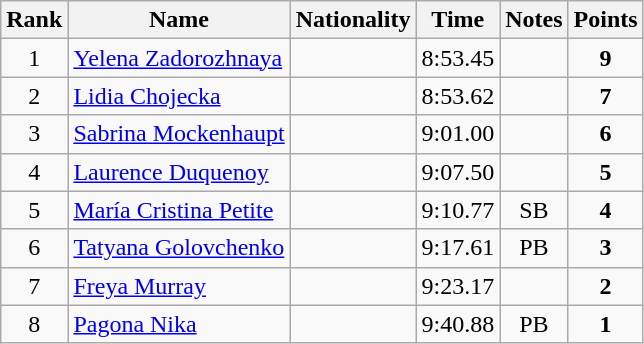<table class="wikitable sortable" style="text-align:center">
<tr>
<th>Rank</th>
<th>Name</th>
<th>Nationality</th>
<th>Time</th>
<th>Notes</th>
<th>Points</th>
</tr>
<tr>
<td>1</td>
<td align=left><a href='#'>Yelena Zadorozhnaya</a></td>
<td align=left></td>
<td>8:53.45</td>
<td></td>
<td><strong>9</strong></td>
</tr>
<tr>
<td>2</td>
<td align=left><a href='#'>Lidia Chojecka</a></td>
<td align=left></td>
<td>8:53.62</td>
<td></td>
<td><strong>7</strong></td>
</tr>
<tr>
<td>3</td>
<td align=left><a href='#'>Sabrina Mockenhaupt</a></td>
<td align=left></td>
<td>9:01.00</td>
<td></td>
<td><strong>6</strong></td>
</tr>
<tr>
<td>4</td>
<td align=left><a href='#'>Laurence Duquenoy</a></td>
<td align=left></td>
<td>9:07.50</td>
<td></td>
<td><strong>5</strong></td>
</tr>
<tr>
<td>5</td>
<td align=left><a href='#'>María Cristina Petite</a></td>
<td align=left></td>
<td>9:10.77</td>
<td>SB</td>
<td><strong>4</strong></td>
</tr>
<tr>
<td>6</td>
<td align=left><a href='#'>Tatyana Golovchenko</a></td>
<td align=left></td>
<td>9:17.61</td>
<td>PB</td>
<td><strong>3</strong></td>
</tr>
<tr>
<td>7</td>
<td align=left><a href='#'>Freya Murray</a></td>
<td align=left></td>
<td>9:23.17</td>
<td></td>
<td><strong>2</strong></td>
</tr>
<tr>
<td>8</td>
<td align=left><a href='#'>Pagona Nika</a></td>
<td align=left></td>
<td>9:40.88</td>
<td>PB</td>
<td><strong>1</strong></td>
</tr>
</table>
